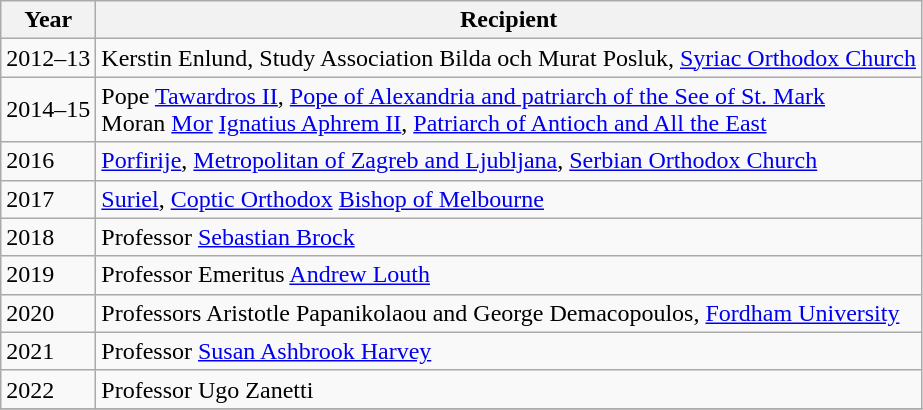<table class="wikitable">
<tr>
<th>Year</th>
<th>Recipient</th>
</tr>
<tr>
<td>2012–13</td>
<td>Kerstin Enlund, Study Association Bilda och Murat Posluk, <a href='#'>Syriac Orthodox Church</a></td>
</tr>
<tr>
<td>2014–15</td>
<td>Pope <a href='#'>Tawardros II</a>, <a href='#'>Pope of Alexandria and patriarch of the See of St. Mark</a> <br> Moran <a href='#'>Mor</a> <a href='#'>Ignatius Aphrem II</a>, <a href='#'>Patriarch of Antioch and All the East</a></td>
</tr>
<tr>
<td>2016</td>
<td><a href='#'>Porfirije</a>, <a href='#'>Metropolitan of Zagreb and Ljubljana</a>, <a href='#'>Serbian Orthodox Church</a></td>
</tr>
<tr>
<td>2017</td>
<td><a href='#'>Suriel</a>, <a href='#'>Coptic Orthodox</a> <a href='#'>Bishop of Melbourne</a></td>
</tr>
<tr>
<td>2018</td>
<td>Professor <a href='#'>Sebastian Brock</a></td>
</tr>
<tr>
<td>2019</td>
<td>Professor Emeritus <a href='#'>Andrew Louth</a></td>
</tr>
<tr>
<td>2020</td>
<td>Professors Aristotle Papanikolaou and George Demacopoulos, <a href='#'>Fordham University</a></td>
</tr>
<tr>
<td>2021</td>
<td>Professor <a href='#'>Susan Ashbrook Harvey</a></td>
</tr>
<tr>
<td>2022</td>
<td>Professor Ugo Zanetti</td>
</tr>
<tr>
</tr>
</table>
